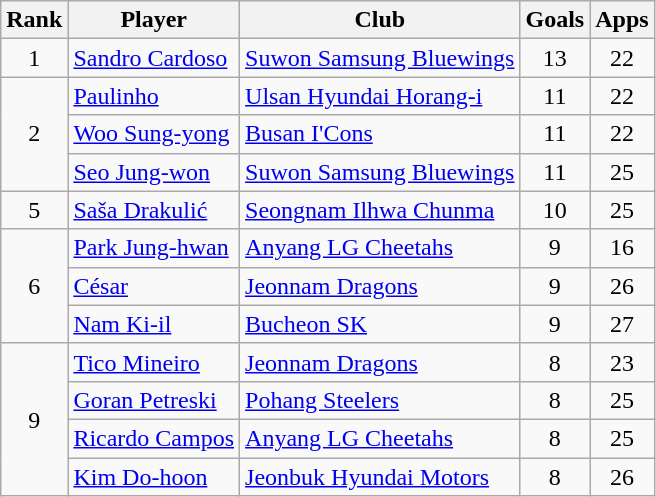<table class="wikitable">
<tr>
<th>Rank</th>
<th>Player</th>
<th>Club</th>
<th>Goals</th>
<th>Apps</th>
</tr>
<tr>
<td align=center>1</td>
<td> <a href='#'>Sandro Cardoso</a></td>
<td><a href='#'>Suwon Samsung Bluewings</a></td>
<td align=center>13</td>
<td align=center>22</td>
</tr>
<tr>
<td rowspan="3" align=center>2</td>
<td> <a href='#'>Paulinho</a></td>
<td><a href='#'>Ulsan Hyundai Horang-i</a></td>
<td align=center>11</td>
<td align=center>22</td>
</tr>
<tr>
<td> <a href='#'>Woo Sung-yong</a></td>
<td><a href='#'>Busan I'Cons</a></td>
<td align=center>11</td>
<td align=center>22</td>
</tr>
<tr>
<td> <a href='#'>Seo Jung-won</a></td>
<td><a href='#'>Suwon Samsung Bluewings</a></td>
<td align=center>11</td>
<td align=center>25</td>
</tr>
<tr>
<td align=center>5</td>
<td> <a href='#'>Saša Drakulić</a></td>
<td><a href='#'>Seongnam Ilhwa Chunma</a></td>
<td align=center>10</td>
<td align=center>25</td>
</tr>
<tr>
<td rowspan="3" align=center>6</td>
<td> <a href='#'>Park Jung-hwan</a></td>
<td><a href='#'>Anyang LG Cheetahs</a></td>
<td align=center>9</td>
<td align=center>16</td>
</tr>
<tr>
<td> <a href='#'>César</a></td>
<td><a href='#'>Jeonnam Dragons</a></td>
<td align=center>9</td>
<td align=center>26</td>
</tr>
<tr>
<td> <a href='#'>Nam Ki-il</a></td>
<td><a href='#'>Bucheon SK</a></td>
<td align=center>9</td>
<td align=center>27</td>
</tr>
<tr>
<td rowspan="4" align=center>9</td>
<td> <a href='#'>Tico Mineiro</a></td>
<td><a href='#'>Jeonnam Dragons</a></td>
<td align=center>8</td>
<td align=center>23</td>
</tr>
<tr>
<td> <a href='#'>Goran Petreski</a></td>
<td><a href='#'>Pohang Steelers</a></td>
<td align=center>8</td>
<td align=center>25</td>
</tr>
<tr>
<td> <a href='#'>Ricardo Campos</a></td>
<td><a href='#'>Anyang LG Cheetahs</a></td>
<td align=center>8</td>
<td align=center>25</td>
</tr>
<tr>
<td> <a href='#'>Kim Do-hoon</a></td>
<td><a href='#'>Jeonbuk Hyundai Motors</a></td>
<td align=center>8</td>
<td align=center>26</td>
</tr>
</table>
